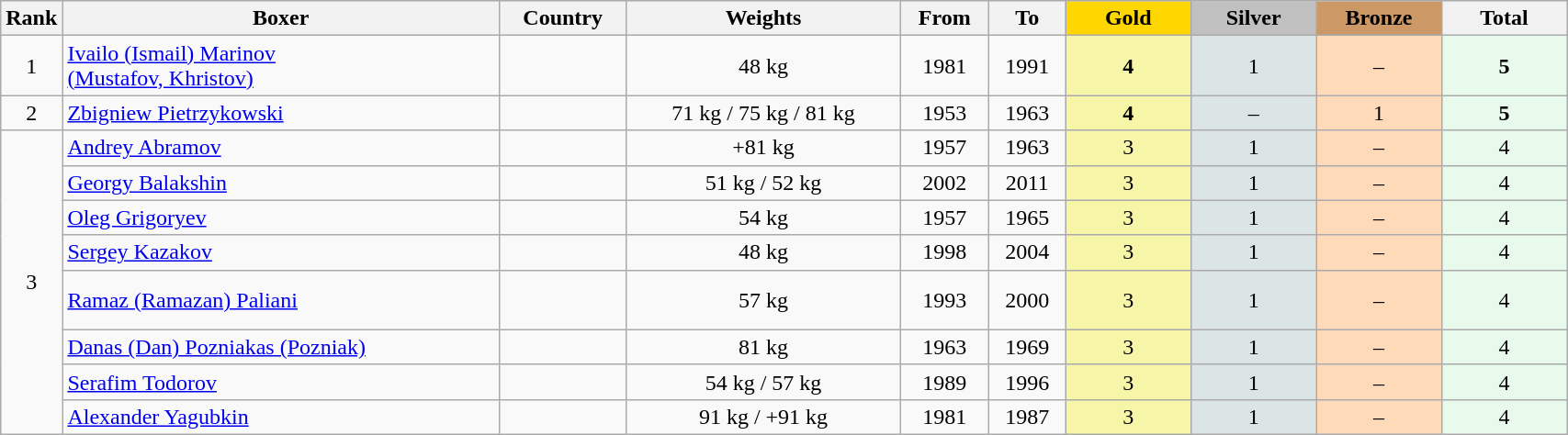<table class="wikitable plainrowheaders" width=90% style="text-align:center;">
<tr style="background-color:#EDEDED;">
<th class="hintergrundfarbe5" style="width:1em">Rank</th>
<th class="hintergrundfarbe5">Boxer</th>
<th class="hintergrundfarbe5">Country</th>
<th class="hintergrundfarbe5">Weights</th>
<th class="hintergrundfarbe5">From</th>
<th class="hintergrundfarbe5">To</th>
<th style="background:    gold; width:8%">Gold</th>
<th style="background:  silver; width:8%">Silver</th>
<th style="background: #CC9966; width:8%">Bronze</th>
<th class="hintergrundfarbe5" style="width:8%">Total</th>
</tr>
<tr>
<td>1</td>
<td align="left"><a href='#'>Ivailo (Ismail) Marinov<br>(Mustafov, Khristov)</a></td>
<td align="left"></td>
<td>48 kg</td>
<td>1981</td>
<td>1991</td>
<td bgcolor="#F7F6A8"><strong>4</strong></td>
<td bgcolor="#DCE5E5">1</td>
<td bgcolor="#FFDAB9">–</td>
<td bgcolor="#E7FAEC"><strong>5</strong></td>
</tr>
<tr align="center">
<td>2</td>
<td align="left"><a href='#'>Zbigniew Pietrzykowski</a></td>
<td align="left"></td>
<td>71 kg / 75 kg / 81 kg</td>
<td>1953</td>
<td>1963</td>
<td bgcolor="#F7F6A8"><strong>4</strong></td>
<td bgcolor="#DCE5E5">–</td>
<td bgcolor="#FFDAB9">1</td>
<td bgcolor="#E7FAEC"><strong>5</strong></td>
</tr>
<tr align="center">
<td rowspan="8">3</td>
<td align="left"><a href='#'>Andrey Abramov</a></td>
<td align="left"></td>
<td>+81 kg</td>
<td>1957</td>
<td>1963</td>
<td bgcolor="#F7F6A8">3</td>
<td bgcolor="#DCE5E5">1</td>
<td bgcolor="#FFDAB9">–</td>
<td bgcolor="#E7FAEC">4</td>
</tr>
<tr align="center">
<td align="left"><a href='#'>Georgy Balakshin</a></td>
<td align="left"></td>
<td>51 kg / 52 kg</td>
<td>2002</td>
<td>2011</td>
<td bgcolor="#F7F6A8">3</td>
<td bgcolor="#DCE5E5">1</td>
<td bgcolor="#FFDAB9">–</td>
<td bgcolor="#E7FAEC">4</td>
</tr>
<tr align="center">
<td align="left"><a href='#'>Oleg Grigoryev</a></td>
<td align="left"></td>
<td>54 kg</td>
<td>1957</td>
<td>1965</td>
<td bgcolor="#F7F6A8">3</td>
<td bgcolor="#DCE5E5">1</td>
<td bgcolor="#FFDAB9">–</td>
<td bgcolor="#E7FAEC">4</td>
</tr>
<tr align="center">
<td align="left"><a href='#'>Sergey Kazakov</a></td>
<td align="left"></td>
<td>48 kg</td>
<td>1998</td>
<td>2004</td>
<td bgcolor="#F7F6A8">3</td>
<td bgcolor="#DCE5E5">1</td>
<td bgcolor="#FFDAB9">–</td>
<td bgcolor="#E7FAEC">4</td>
</tr>
<tr align="center">
<td align="left"><a href='#'>Ramaz (Ramazan) Paliani</a></td>
<td align="left"><br><br></td>
<td>57 kg</td>
<td>1993</td>
<td>2000</td>
<td bgcolor="#F7F6A8">3</td>
<td bgcolor="#DCE5E5">1</td>
<td bgcolor="#FFDAB9">–</td>
<td bgcolor="#E7FAEC">4</td>
</tr>
<tr align="center">
<td align="left"><a href='#'>Danas (Dan) Pozniakas (Pozniak)</a></td>
<td align="left"></td>
<td>81 kg</td>
<td>1963</td>
<td>1969</td>
<td bgcolor="#F7F6A8">3</td>
<td bgcolor="#DCE5E5">1</td>
<td bgcolor="#FFDAB9">–</td>
<td bgcolor="#E7FAEC">4</td>
</tr>
<tr align="center">
<td align="left"><a href='#'>Serafim Todorov</a></td>
<td align="left"></td>
<td>54 kg / 57 kg</td>
<td>1989</td>
<td>1996</td>
<td bgcolor="#F7F6A8">3</td>
<td bgcolor="#DCE5E5">1</td>
<td bgcolor="#FFDAB9">–</td>
<td bgcolor="#E7FAEC">4</td>
</tr>
<tr align="center">
<td align="left"><a href='#'>Alexander Yagubkin</a></td>
<td align="left"></td>
<td>91 kg / +91 kg</td>
<td>1981</td>
<td>1987</td>
<td bgcolor="#F7F6A8">3</td>
<td bgcolor="#DCE5E5">1</td>
<td bgcolor="#FFDAB9">–</td>
<td bgcolor="#E7FAEC">4</td>
</tr>
</table>
